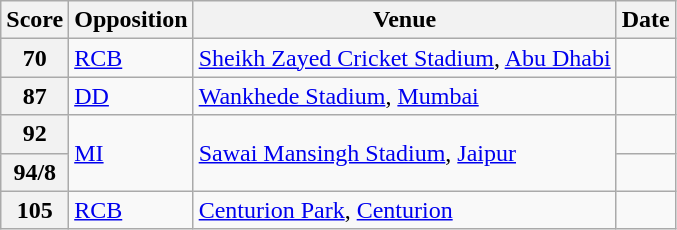<table class="wikitable">
<tr>
<th>Score</th>
<th>Opposition</th>
<th>Venue</th>
<th>Date</th>
</tr>
<tr>
<th>70</th>
<td><a href='#'>RCB</a></td>
<td><a href='#'>Sheikh Zayed Cricket Stadium</a>, <a href='#'>Abu Dhabi</a></td>
<td></td>
</tr>
<tr>
<th>87</th>
<td><a href='#'>DD</a></td>
<td><a href='#'>Wankhede Stadium</a>, <a href='#'>Mumbai</a></td>
<td></td>
</tr>
<tr>
<th>92</th>
<td rowspan=2><a href='#'>MI</a></td>
<td rowspan=2><a href='#'>Sawai Mansingh Stadium</a>, <a href='#'>Jaipur</a></td>
<td></td>
</tr>
<tr>
<th>94/8</th>
<td></td>
</tr>
<tr>
<th>105</th>
<td><a href='#'>RCB</a></td>
<td><a href='#'>Centurion Park</a>, <a href='#'>Centurion</a></td>
<td></td>
</tr>
</table>
